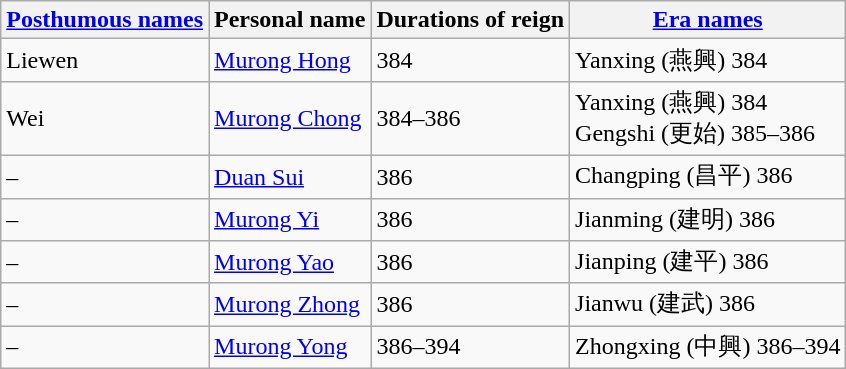<table class="wikitable">
<tr>
<th><a href='#'>Posthumous names</a></th>
<th>Personal name</th>
<th>Durations of reign</th>
<th><a href='#'>Era names</a></th>
</tr>
<tr>
<td>Liewen</td>
<td><a href='#'>Murong Hong</a></td>
<td>384</td>
<td>Yanxing  (燕興)  384</td>
</tr>
<tr>
<td>Wei</td>
<td><a href='#'>Murong Chong</a></td>
<td>384–386</td>
<td>Yanxing  (燕興)  384<br> Gengshi (更始) 385–386</td>
</tr>
<tr>
<td>–</td>
<td><a href='#'>Duan Sui</a></td>
<td>386</td>
<td>Changping (昌平) 386</td>
</tr>
<tr>
<td>–</td>
<td><a href='#'>Murong Yi</a></td>
<td>386</td>
<td>Jianming (建明) 386</td>
</tr>
<tr>
<td>–</td>
<td><a href='#'>Murong Yao</a></td>
<td>386</td>
<td>Jianping (建平) 386</td>
</tr>
<tr>
<td>–</td>
<td><a href='#'>Murong Zhong</a></td>
<td>386</td>
<td>Jianwu (建武) 386</td>
</tr>
<tr>
<td>–</td>
<td><a href='#'>Murong Yong</a></td>
<td>386–394</td>
<td>Zhongxing (中興) 386–394</td>
</tr>
</table>
